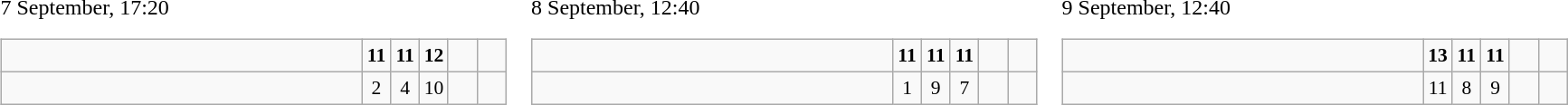<table>
<tr>
<td>7 September, 17:20<br><table class="wikitable" style="text-align:center; font-size:90%;">
<tr>
<td style="width:18em; text-align:left;"><strong></strong></td>
<td style="width:1em"><strong>11</strong></td>
<td style="width:1em"><strong>11</strong></td>
<td style="width:1em"><strong>12</strong></td>
<td style="width:1em"></td>
<td style="width:1em"></td>
</tr>
<tr>
<td style="text-align:left;"></td>
<td>2</td>
<td>4</td>
<td>10</td>
<td></td>
<td></td>
</tr>
</table>
</td>
<td>8 September, 12:40<br><table class="wikitable" style="text-align:center; font-size:90%;">
<tr>
<td style="width:18em; text-align:left;"><strong></strong></td>
<td style="width:1em"><strong>11</strong></td>
<td style="width:1em"><strong>11</strong></td>
<td style="width:1em"><strong>11</strong></td>
<td style="width:1em"></td>
<td style="width:1em"></td>
</tr>
<tr>
<td style="text-align:left;"></td>
<td>1</td>
<td>9</td>
<td>7</td>
<td></td>
<td></td>
</tr>
</table>
</td>
<td>9 September, 12:40<br><table class="wikitable" style="text-align:center; font-size:90%;">
<tr>
<td style="width:18em; text-align:left;"><strong></strong></td>
<td style="width:1em"><strong>13</strong></td>
<td style="width:1em"><strong>11</strong></td>
<td style="width:1em"><strong>11</strong></td>
<td style="width:1em"></td>
<td style="width:1em"></td>
</tr>
<tr>
<td style="text-align:left;"></td>
<td>11</td>
<td>8</td>
<td>9</td>
<td></td>
<td></td>
</tr>
</table>
</td>
</tr>
</table>
